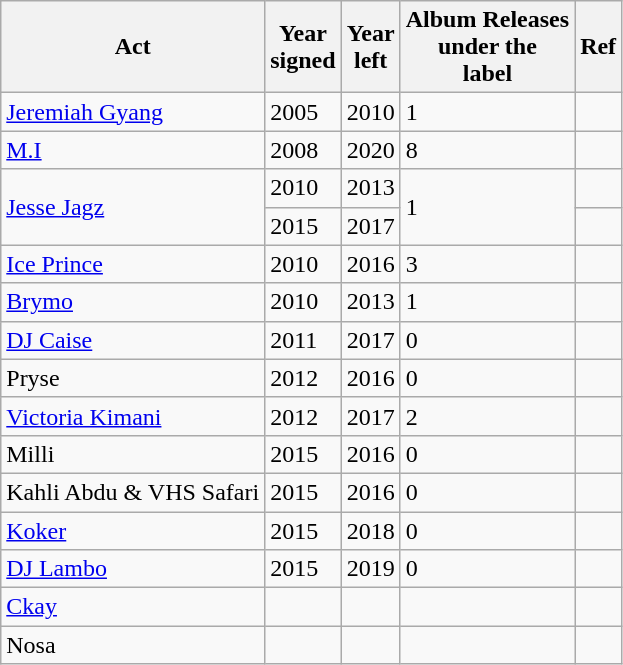<table class="wikitable">
<tr>
<th>Act</th>
<th>Year<br> signed</th>
<th>Year<br> left</th>
<th>Album Releases <br> under the<br> label</th>
<th>Ref</th>
</tr>
<tr>
<td><a href='#'>Jeremiah Gyang</a></td>
<td>2005</td>
<td>2010</td>
<td>1</td>
<td></td>
</tr>
<tr>
<td><a href='#'>M.I</a></td>
<td>2008</td>
<td>2020</td>
<td>8</td>
<td></td>
</tr>
<tr>
<td rowspan="2"><a href='#'>Jesse Jagz</a></td>
<td>2010</td>
<td>2013</td>
<td rowspan="2">1</td>
<td></td>
</tr>
<tr>
<td>2015</td>
<td>2017</td>
<td></td>
</tr>
<tr>
<td><a href='#'>Ice Prince</a></td>
<td>2010</td>
<td>2016 </td>
<td>3</td>
<td></td>
</tr>
<tr>
<td><a href='#'>Brymo</a></td>
<td>2010</td>
<td>2013</td>
<td>1</td>
<td></td>
</tr>
<tr>
<td><a href='#'>DJ Caise</a></td>
<td>2011</td>
<td>2017 </td>
<td>0</td>
<td></td>
</tr>
<tr>
<td>Pryse</td>
<td>2012</td>
<td>2016</td>
<td>0</td>
<td></td>
</tr>
<tr>
<td><a href='#'>Victoria Kimani</a></td>
<td>2012</td>
<td>2017</td>
<td>2</td>
<td></td>
</tr>
<tr>
<td>Milli</td>
<td>2015</td>
<td>2016</td>
<td>0</td>
<td></td>
</tr>
<tr>
<td>Kahli Abdu & VHS Safari</td>
<td>2015</td>
<td>2016</td>
<td>0</td>
<td></td>
</tr>
<tr>
<td><a href='#'>Koker</a></td>
<td>2015</td>
<td>2018</td>
<td>0</td>
<td></td>
</tr>
<tr>
<td><a href='#'>DJ Lambo</a></td>
<td>2015</td>
<td>2019</td>
<td>0</td>
<td></td>
</tr>
<tr>
<td><a href='#'>Ckay</a></td>
<td></td>
<td></td>
<td></td>
<td></td>
</tr>
<tr>
<td>Nosa</td>
<td></td>
<td></td>
<td></td>
<td></td>
</tr>
</table>
